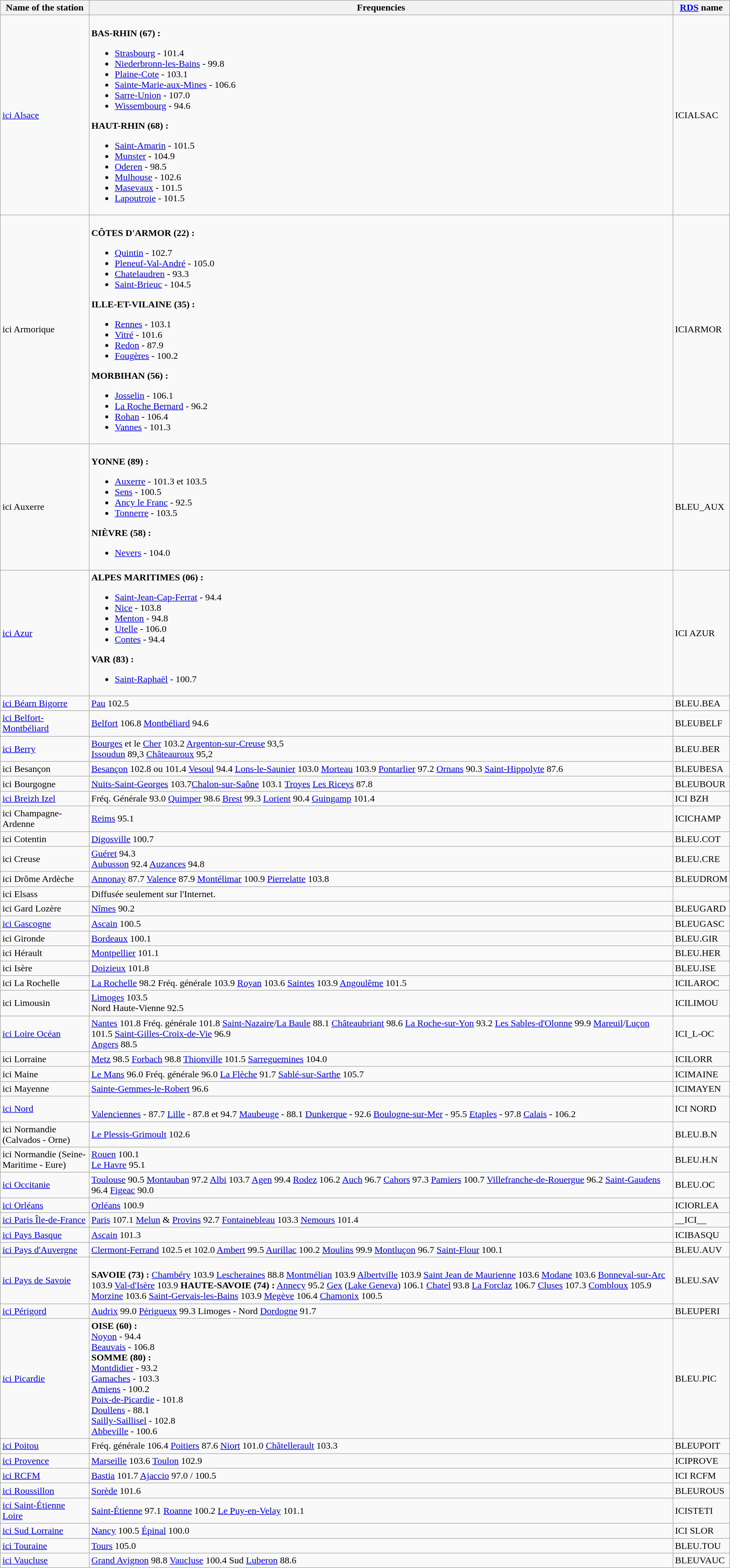<table class="wikitable">
<tr>
<th>Name of the station</th>
<th>Frequencies</th>
<th><a href='#'>RDS</a> name</th>
</tr>
<tr>
<td><a href='#'>ici Alsace</a></td>
<td><br><strong>BAS-RHIN (67) :</strong><ul><li><a href='#'>Strasbourg</a> - 101.4</li><li><a href='#'>Niederbronn-les-Bains</a> - 99.8</li><li><a href='#'>Plaine-Cote</a> - 103.1</li><li><a href='#'>Sainte-Marie-aux-Mines</a> - 106.6</li><li><a href='#'>Sarre-Union</a> - 107.0</li><li><a href='#'>Wissembourg</a> - 94.6</li></ul><strong>HAUT-RHIN (68) :</strong><ul><li><a href='#'>Saint-Amarin</a> - 101.5</li><li><a href='#'>Munster</a> - 104.9</li><li><a href='#'>Oderen</a> - 98.5</li><li><a href='#'>Mulhouse</a> - 102.6</li><li><a href='#'>Masevaux</a> - 101.5</li><li><a href='#'>Lapoutroie</a> - 101.5</li></ul></td>
<td>ICIALSAC</td>
</tr>
<tr>
<td>ici Armorique</td>
<td><br><strong>CÔTES D'ARMOR (22) :</strong><ul><li><a href='#'>Quintin</a> - 102.7</li><li><a href='#'>Pleneuf-Val-André</a> - 105.0</li><li><a href='#'>Chatelaudren</a> - 93.3</li><li><a href='#'>Saint-Brieuc</a> - 104.5</li></ul><strong>ILLE-ET-VILAINE (35) :</strong><ul><li><a href='#'>Rennes</a> - 103.1</li><li><a href='#'>Vitré</a> - 101.6</li><li><a href='#'>Redon</a> - 87.9</li><li><a href='#'>Fougères</a> - 100.2</li></ul><strong>MORBIHAN (56) :</strong><ul><li><a href='#'>Josselin</a> - 106.1</li><li><a href='#'>La Roche Bernard</a> - 96.2</li><li><a href='#'>Rohan</a> - 106.4</li><li><a href='#'>Vannes</a> - 101.3</li></ul></td>
<td>ICIARMOR</td>
</tr>
<tr>
<td>ici Auxerre</td>
<td><br><strong>YONNE (89) :</strong><ul><li><a href='#'>Auxerre</a> - 101.3 et 103.5</li><li><a href='#'>Sens</a> - 100.5</li><li><a href='#'>Ancy le Franc</a> - 92.5</li><li><a href='#'>Tonnerre</a> - 103.5</li></ul><strong>NIÈVRE (58) :</strong><ul><li><a href='#'>Nevers</a> - 104.0</li></ul></td>
<td>BLEU_AUX</td>
</tr>
<tr>
<td><a href='#'>ici Azur</a></td>
<td><strong>ALPES MARITIMES (06) :</strong><br><ul><li><a href='#'>Saint-Jean-Cap-Ferrat</a> - 94.4</li><li><a href='#'>Nice</a> - 103.8</li><li><a href='#'>Menton</a> - 94.8</li><li><a href='#'>Utelle</a> - 106.0</li><li><a href='#'>Contes</a> - 94.4</li></ul><strong>VAR (83) :</strong><ul><li><a href='#'>Saint-Raphaël</a> - 100.7</li></ul></td>
<td>ICI AZUR</td>
</tr>
<tr>
<td><a href='#'>ici Béarn Bigorre</a></td>
<td><a href='#'>Pau</a> 102.5</td>
<td>BLEU.BEA</td>
</tr>
<tr>
<td><a href='#'>ici Belfort-Montbéliard</a></td>
<td><a href='#'>Belfort</a> 106.8  <a href='#'>Montbéliard</a> 94.6</td>
<td>BLEUBELF</td>
</tr>
<tr>
<td><a href='#'>ici Berry</a></td>
<td><a href='#'>Bourges</a> et le <a href='#'>Cher</a> 103.2  <a href='#'>Argenton-sur-Creuse</a> 93,5<br><a href='#'>Issoudun</a> 89,3
<a href='#'>Châteauroux</a> 95,2</td>
<td>BLEU.BER</td>
</tr>
<tr>
<td>ici Besançon</td>
<td><a href='#'>Besançon</a> 102.8 ou 101.4  <a href='#'>Vesoul</a> 94.4  <a href='#'>Lons-le-Saunier</a> 103.0  <a href='#'>Morteau</a> 103.9  <a href='#'>Pontarlier</a> 97.2  <a href='#'>Ornans</a> 90.3  <a href='#'>Saint-Hippolyte</a> 87.6 </td>
<td>BLEUBESA</td>
</tr>
<tr>
<td>ici Bourgogne</td>
<td><a href='#'>Nuits-Saint-Georges</a> 103.7<a href='#'>Chalon-sur-Saône</a> 103.1  <a href='#'>Troyes</a> <a href='#'>Les Riceys</a> 87.8</td>
<td>BLEUBOUR</td>
</tr>
<tr>
<td><a href='#'>ici Breizh Izel</a></td>
<td>Fréq. Générale 93.0  <a href='#'>Quimper</a> 98.6  <a href='#'>Brest</a> 99.3  <a href='#'>Lorient</a> 90.4  <a href='#'>Guingamp</a> 101.4</td>
<td>ICI BZH</td>
</tr>
<tr>
<td>ici Champagne-Ardenne</td>
<td><a href='#'>Reims</a> 95.1</td>
<td>ICICHAMP</td>
</tr>
<tr>
<td>ici Cotentin</td>
<td><a href='#'>Digosville</a> 100.7</td>
<td>BLEU.COT</td>
</tr>
<tr>
<td>ici Creuse</td>
<td><a href='#'>Guéret</a> 94.3<br><a href='#'>Aubusson</a> 92.4
<a href='#'>Auzances</a> 94.8</td>
<td>BLEU.CRE</td>
</tr>
<tr>
<td>ici Drôme Ardèche</td>
<td><a href='#'>Annonay</a> 87.7  <a href='#'>Valence</a> 87.9  <a href='#'>Montélimar</a> 100.9  <a href='#'>Pierrelatte</a> 103.8</td>
<td>BLEUDROM</td>
</tr>
<tr>
<td>ici Elsass</td>
<td>Diffusée seulement sur l'Internet.</td>
<td></td>
</tr>
<tr>
<td>ici Gard Lozère</td>
<td><a href='#'>Nîmes</a> 90.2</td>
<td>BLEUGARD</td>
</tr>
<tr>
<td><a href='#'>ici Gascogne</a></td>
<td><a href='#'>Ascain</a> 100.5</td>
<td>BLEUGASC</td>
</tr>
<tr>
<td>ici Gironde</td>
<td><a href='#'>Bordeaux</a> 100.1</td>
<td>BLEU.GIR</td>
</tr>
<tr>
<td>ici Hérault</td>
<td><a href='#'>Montpellier</a> 101.1</td>
<td>BLEU.HER</td>
</tr>
<tr>
<td>ici Isère</td>
<td><a href='#'>Doizieux</a> 101.8</td>
<td>BLEU.ISE</td>
</tr>
<tr>
<td>ici La Rochelle</td>
<td><a href='#'>La Rochelle</a> 98.2  Fréq. générale 103.9  <a href='#'>Royan</a> 103.6  <a href='#'>Saintes</a> 103.9  <a href='#'>Angoulême</a> 101.5</td>
<td>ICILAROC</td>
</tr>
<tr>
<td>ici Limousin</td>
<td><a href='#'>Limoges</a> 103.5<br>Nord Haute-Vienne 92.5</td>
<td>ICILIMOU</td>
</tr>
<tr>
<td><a href='#'>ici Loire Océan</a></td>
<td><a href='#'>Nantes</a> 101.8  Fréq. générale 101.8  <a href='#'>Saint-Nazaire</a>/<a href='#'>La Baule</a> 88.1  <a href='#'>Châteaubriant</a> 98.6  <a href='#'>La Roche-sur-Yon</a> 93.2  <a href='#'>Les Sables-d'Olonne</a> 99.9  <a href='#'>Mareuil</a>/<a href='#'>Luçon</a> 101.5  <a href='#'>Saint-Gilles-Croix-de-Vie</a> 96.9<br><a href='#'>Angers</a> 88.5</td>
<td>ICI_L-OC</td>
</tr>
<tr>
<td>ici Lorraine</td>
<td><a href='#'>Metz</a> 98.5  <a href='#'>Forbach</a> 98.8  <a href='#'>Thionville</a> 101.5  <a href='#'>Sarreguemines</a> 104.0</td>
<td>ICILORR</td>
</tr>
<tr>
<td>ici Maine</td>
<td><a href='#'>Le Mans</a> 96.0  Fréq. générale 96.0  <a href='#'>La Flèche</a> 91.7  <a href='#'>Sablé-sur-Sarthe</a> 105.7</td>
<td>ICIMAINE</td>
</tr>
<tr>
<td>ici Mayenne</td>
<td><a href='#'>Sainte-Gemmes-le-Robert</a> 96.6</td>
<td>ICIMAYEN</td>
</tr>
<tr>
<td><a href='#'>ici Nord</a></td>
<td><br><a href='#'>Valenciennes</a> - 87.7
<a href='#'>Lille</a> - 87.8 et 94.7
<a href='#'>Maubeuge</a> - 88.1
<a href='#'>Dunkerque</a> - 92.6
<a href='#'>Boulogne-sur-Mer</a> - 95.5
<a href='#'>Etaples</a> - 97.8
<a href='#'>Calais</a> - 106.2</td>
<td>ICI NORD</td>
</tr>
<tr>
<td>ici Normandie (Calvados - Orne)</td>
<td><a href='#'>Le Plessis-Grimoult</a> 102.6</td>
<td>BLEU.B.N</td>
</tr>
<tr>
<td>ici Normandie (Seine-Maritime - Eure)</td>
<td><a href='#'>Rouen</a> 100.1<br><a href='#'>Le Havre</a> 95.1</td>
<td>BLEU.H.N</td>
</tr>
<tr>
<td><a href='#'>ici Occitanie</a></td>
<td><a href='#'>Toulouse</a> 90.5  <a href='#'>Montauban</a> 97.2  <a href='#'>Albi</a> 103.7  <a href='#'>Agen</a> 99.4  <a href='#'>Rodez</a> 106.2   <a href='#'>Auch</a> 96.7   <a href='#'>Cahors</a> 97.3   <a href='#'>Pamiers</a> 100.7  <a href='#'>Villefranche-de-Rouergue</a> 96.2   <a href='#'>Saint-Gaudens</a> 96.4   <a href='#'>Figeac</a> 90.0</td>
<td>BLEU.OC</td>
</tr>
<tr>
<td><a href='#'>ici Orléans</a></td>
<td><a href='#'>Orléans</a> 100.9</td>
<td>ICIORLEA</td>
</tr>
<tr>
<td><a href='#'>ici Paris Île-de-France</a></td>
<td><a href='#'>Paris</a> 107.1  <a href='#'>Melun</a> & <a href='#'>Provins</a> 92.7  <a href='#'>Fontainebleau</a> 103.3  <a href='#'>Nemours</a> 101.4</td>
<td>__ICI__</td>
</tr>
<tr>
<td><a href='#'>ici Pays Basque</a></td>
<td><a href='#'>Ascain</a> 101.3</td>
<td>ICIBASQU</td>
</tr>
<tr>
<td><a href='#'>ici Pays d'Auvergne</a></td>
<td><a href='#'>Clermont-Ferrand</a> 102.5 et 102.0 <a href='#'>Ambert</a> 99.5 <a href='#'>Aurillac</a> 100.2 <a href='#'>Moulins</a> 99.9 <a href='#'>Montluçon</a> 96.7 <a href='#'>Saint-Flour</a> 100.1</td>
<td>BLEU.AUV</td>
</tr>
<tr>
<td><a href='#'>ici Pays de Savoie</a></td>
<td><br><strong>SAVOIE (73) :</strong> 
<a href='#'>Chambéry</a> 103.9  <a href='#'>Lescheraines</a> 88.8  <a href='#'>Montmélian</a> 103.9  <a href='#'>Albertville</a> 103.9  <a href='#'>Saint Jean de Maurienne</a> 103.6  <a href='#'>Modane</a> 103.6  <a href='#'>Bonneval-sur-Arc</a> 103.9  <a href='#'>Val-d'Isère</a> 103.9
<strong>HAUTE-SAVOIE (74) :</strong>
<a href='#'>Annecy</a> 95.2  <a href='#'>Gex</a> (<a href='#'>Lake Geneva</a>) 106.1  <a href='#'>Chatel</a> 93.8  <a href='#'>La Forclaz</a> 106.7  <a href='#'>Cluses</a> 107.3  <a href='#'>Combloux</a> 105.9  <a href='#'>Morzine</a> 103.6  <a href='#'>Saint-Gervais-les-Bains</a> 103.9   <a href='#'>Megève</a> 106.4  <a href='#'>Chamonix</a> 100.5</td>
<td>BLEU.SAV</td>
</tr>
<tr>
<td><a href='#'>ici Périgord</a></td>
<td><a href='#'>Audrix</a> 99.0  <a href='#'>Périgueux</a> 99.3  Limoges - Nord <a href='#'>Dordogne</a> 91.7</td>
<td>BLEUPERI</td>
</tr>
<tr>
<td><a href='#'>ici Picardie</a></td>
<td><strong>OISE (60) :</strong><br><a href='#'>Noyon</a> - 94.4<br><a href='#'>Beauvais</a> - 106.8<br><strong>SOMME (80) :</strong><br><a href='#'>Montdidier</a> - 93.2<br><a href='#'>Gamaches</a> - 103.3<br><a href='#'>Amiens</a> - 100.2<br><a href='#'>Poix-de-Picardie</a> - 101.8<br><a href='#'>Doullens</a> - 88.1<br><a href='#'>Sailly-Saillisel</a> - 102.8<br><a href='#'>Abbeville</a> - 100.6</td>
<td>BLEU.PIC</td>
</tr>
<tr>
<td><a href='#'>ici Poitou</a></td>
<td>Fréq. générale 106.4  <a href='#'>Poitiers</a> 87.6  <a href='#'>Niort</a> 101.0  <a href='#'>Châtellerault</a> 103.3</td>
<td>BLEUPOIT</td>
</tr>
<tr>
<td><a href='#'>ici Provence</a></td>
<td><a href='#'>Marseille</a> 103.6  <a href='#'>Toulon</a> 102.9</td>
<td>ICIPROVE</td>
</tr>
<tr>
<td><a href='#'>ici RCFM</a></td>
<td><a href='#'>Bastia</a> 101.7  <a href='#'>Ajaccio</a> 97.0 / 100.5</td>
<td>ICI RCFM</td>
</tr>
<tr>
<td><a href='#'>ici Roussillon</a></td>
<td><a href='#'>Sorède</a> 101.6</td>
<td>BLEUROUS</td>
</tr>
<tr>
<td><a href='#'>ici Saint-Étienne Loire</a></td>
<td><a href='#'>Saint-Étienne</a> 97.1  <a href='#'>Roanne</a> 100.2  <a href='#'>Le Puy-en-Velay</a> 101.1</td>
<td>ICISTETI</td>
</tr>
<tr>
<td><a href='#'>ici Sud Lorraine</a></td>
<td><a href='#'>Nancy</a> 100.5  <a href='#'>Épinal</a> 100.0</td>
<td>ICI SLOR</td>
</tr>
<tr>
<td><a href='#'>ici Touraine</a></td>
<td><a href='#'>Tours</a> 105.0</td>
<td>BLEU.TOU</td>
</tr>
<tr>
<td><a href='#'>ici Vaucluse</a></td>
<td><a href='#'>Grand Avignon</a> 98.8  <a href='#'>Vaucluse</a> 100.4  Sud <a href='#'>Luberon</a> 88.6</td>
<td>BLEUVAUC</td>
</tr>
</table>
